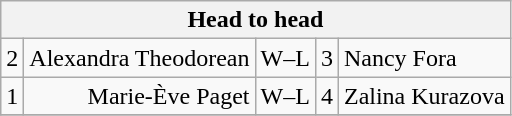<table class="wikitable sortable" style="text-align:center">
<tr>
<th colspan=5>Head to head</th>
</tr>
<tr>
<td>2</td>
<td align=right>Alexandra Theodorean </td>
<td>W–L</td>
<td>3</td>
<td align=left> Nancy Fora</td>
</tr>
<tr>
<td>1</td>
<td align=right>Marie-Ève Paget  </td>
<td>W–L</td>
<td>4</td>
<td align=left> Zalina Kurazova</td>
</tr>
<tr>
</tr>
</table>
